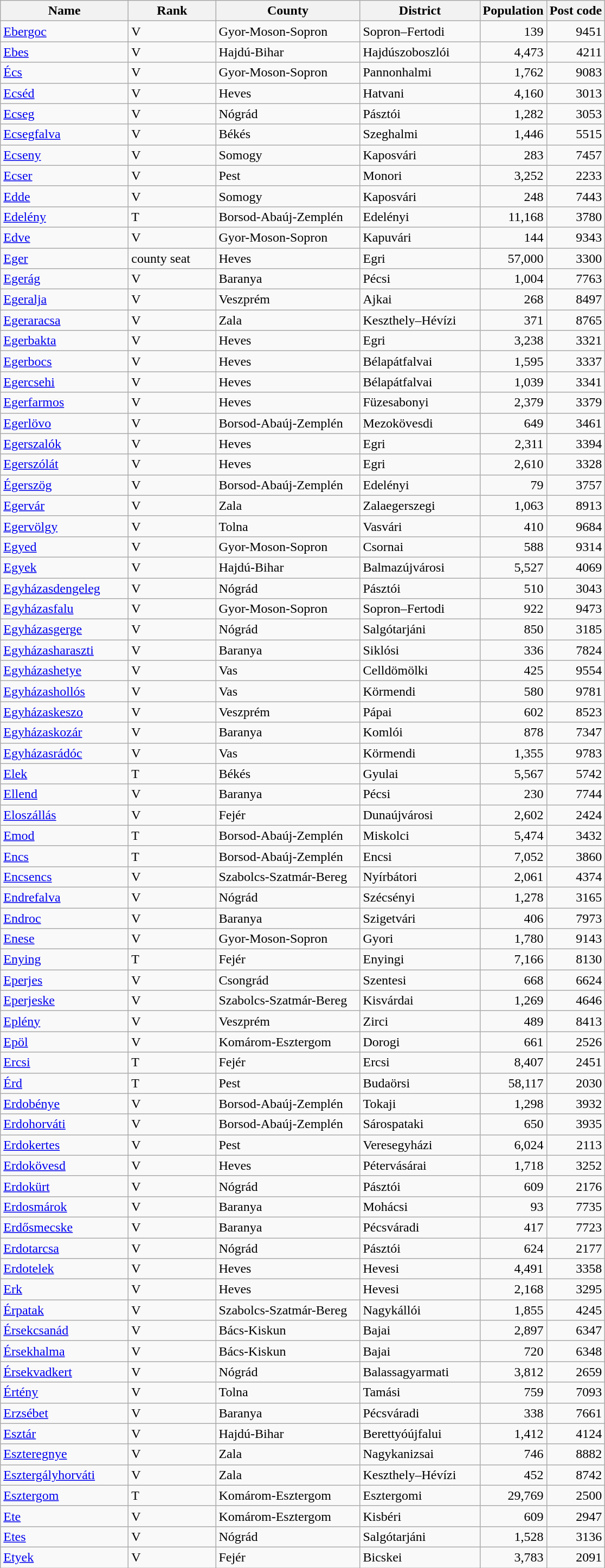<table class=wikitable>
<tr>
<th width=150>Name</th>
<th width=100>Rank</th>
<th width=170>County</th>
<th width=140>District</th>
<th>Population</th>
<th>Post code</th>
</tr>
<tr>
<td><a href='#'>Ebergoc</a></td>
<td>V</td>
<td>Gyor-Moson-Sopron</td>
<td>Sopron–Fertodi</td>
<td align=right>139</td>
<td align=right>9451</td>
</tr>
<tr>
<td><a href='#'>Ebes</a></td>
<td>V</td>
<td>Hajdú-Bihar</td>
<td>Hajdúszoboszlói</td>
<td align=right>4,473</td>
<td align=right>4211</td>
</tr>
<tr>
<td><a href='#'>Écs</a></td>
<td>V</td>
<td>Gyor-Moson-Sopron</td>
<td>Pannonhalmi</td>
<td align=right>1,762</td>
<td align=right>9083</td>
</tr>
<tr>
<td><a href='#'>Ecséd</a></td>
<td>V</td>
<td>Heves</td>
<td>Hatvani</td>
<td align=right>4,160</td>
<td align=right>3013</td>
</tr>
<tr>
<td><a href='#'>Ecseg</a></td>
<td>V</td>
<td>Nógrád</td>
<td>Pásztói</td>
<td align=right>1,282</td>
<td align=right>3053</td>
</tr>
<tr>
<td><a href='#'>Ecsegfalva</a></td>
<td>V</td>
<td>Békés</td>
<td>Szeghalmi</td>
<td align=right>1,446</td>
<td align=right>5515</td>
</tr>
<tr>
<td><a href='#'>Ecseny</a></td>
<td>V</td>
<td>Somogy</td>
<td>Kaposvári</td>
<td align=right>283</td>
<td align=right>7457</td>
</tr>
<tr>
<td><a href='#'>Ecser</a></td>
<td>V</td>
<td>Pest</td>
<td>Monori</td>
<td align=right>3,252</td>
<td align=right>2233</td>
</tr>
<tr>
<td><a href='#'>Edde</a></td>
<td>V</td>
<td>Somogy</td>
<td>Kaposvári</td>
<td align=right>248</td>
<td align=right>7443</td>
</tr>
<tr>
<td><a href='#'>Edelény</a></td>
<td>T</td>
<td>Borsod-Abaúj-Zemplén</td>
<td>Edelényi</td>
<td align=right>11,168</td>
<td align=right>3780</td>
</tr>
<tr>
<td><a href='#'>Edve</a></td>
<td>V</td>
<td>Gyor-Moson-Sopron</td>
<td>Kapuvári</td>
<td align=right>144</td>
<td align=right>9343</td>
</tr>
<tr>
<td><a href='#'>Eger</a></td>
<td>county seat</td>
<td>Heves</td>
<td>Egri</td>
<td align=right>57,000</td>
<td align=right>3300</td>
</tr>
<tr>
<td><a href='#'>Egerág</a></td>
<td>V</td>
<td>Baranya</td>
<td>Pécsi</td>
<td align=right>1,004</td>
<td align=right>7763</td>
</tr>
<tr>
<td><a href='#'>Egeralja</a></td>
<td>V</td>
<td>Veszprém</td>
<td>Ajkai</td>
<td align=right>268</td>
<td align=right>8497</td>
</tr>
<tr>
<td><a href='#'>Egeraracsa</a></td>
<td>V</td>
<td>Zala</td>
<td>Keszthely–Hévízi</td>
<td align=right>371</td>
<td align=right>8765</td>
</tr>
<tr>
<td><a href='#'>Egerbakta</a></td>
<td>V</td>
<td>Heves</td>
<td>Egri</td>
<td align=right>3,238</td>
<td align=right>3321</td>
</tr>
<tr>
<td><a href='#'>Egerbocs</a></td>
<td>V</td>
<td>Heves</td>
<td>Bélapátfalvai</td>
<td align=right>1,595</td>
<td align=right>3337</td>
</tr>
<tr>
<td><a href='#'>Egercsehi</a></td>
<td>V</td>
<td>Heves</td>
<td>Bélapátfalvai</td>
<td align=right>1,039</td>
<td align=right>3341</td>
</tr>
<tr>
<td><a href='#'>Egerfarmos</a></td>
<td>V</td>
<td>Heves</td>
<td>Füzesabonyi</td>
<td align=right>2,379</td>
<td align=right>3379</td>
</tr>
<tr>
<td><a href='#'>Egerlövo</a></td>
<td>V</td>
<td>Borsod-Abaúj-Zemplén</td>
<td>Mezokövesdi</td>
<td align=right>649</td>
<td align=right>3461</td>
</tr>
<tr>
<td><a href='#'>Egerszalók</a></td>
<td>V</td>
<td>Heves</td>
<td>Egri</td>
<td align=right>2,311</td>
<td align=right>3394</td>
</tr>
<tr>
<td><a href='#'>Egerszólát</a></td>
<td>V</td>
<td>Heves</td>
<td>Egri</td>
<td align=right>2,610</td>
<td align=right>3328</td>
</tr>
<tr>
<td><a href='#'>Égerszög</a></td>
<td>V</td>
<td>Borsod-Abaúj-Zemplén</td>
<td>Edelényi</td>
<td align=right>79</td>
<td align=right>3757</td>
</tr>
<tr>
<td><a href='#'>Egervár</a></td>
<td>V</td>
<td>Zala</td>
<td>Zalaegerszegi</td>
<td align=right>1,063</td>
<td align=right>8913</td>
</tr>
<tr>
<td><a href='#'>Egervölgy</a></td>
<td>V</td>
<td>Tolna</td>
<td>Vasvári</td>
<td align=right>410</td>
<td align=right>9684</td>
</tr>
<tr>
<td><a href='#'>Egyed</a></td>
<td>V</td>
<td>Gyor-Moson-Sopron</td>
<td>Csornai</td>
<td align=right>588</td>
<td align=right>9314</td>
</tr>
<tr>
<td><a href='#'>Egyek</a></td>
<td>V</td>
<td>Hajdú-Bihar</td>
<td>Balmazújvárosi</td>
<td align=right>5,527</td>
<td align=right>4069</td>
</tr>
<tr>
<td><a href='#'>Egyházasdengeleg</a></td>
<td>V</td>
<td>Nógrád</td>
<td>Pásztói</td>
<td align=right>510</td>
<td align=right>3043</td>
</tr>
<tr>
<td><a href='#'>Egyházasfalu</a></td>
<td>V</td>
<td>Gyor-Moson-Sopron</td>
<td>Sopron–Fertodi</td>
<td align=right>922</td>
<td align=right>9473</td>
</tr>
<tr>
<td><a href='#'>Egyházasgerge</a></td>
<td>V</td>
<td>Nógrád</td>
<td>Salgótarjáni</td>
<td align=right>850</td>
<td align=right>3185</td>
</tr>
<tr>
<td><a href='#'>Egyházasharaszti</a></td>
<td>V</td>
<td>Baranya</td>
<td>Siklósi</td>
<td align=right>336</td>
<td align=right>7824</td>
</tr>
<tr>
<td><a href='#'>Egyházashetye</a></td>
<td>V</td>
<td>Vas</td>
<td>Celldömölki</td>
<td align=right>425</td>
<td align=right>9554</td>
</tr>
<tr>
<td><a href='#'>Egyházashollós</a></td>
<td>V</td>
<td>Vas</td>
<td>Körmendi</td>
<td align=right>580</td>
<td align=right>9781</td>
</tr>
<tr>
<td><a href='#'>Egyházaskeszo</a></td>
<td>V</td>
<td>Veszprém</td>
<td>Pápai</td>
<td align=right>602</td>
<td align=right>8523</td>
</tr>
<tr>
<td><a href='#'>Egyházaskozár</a></td>
<td>V</td>
<td>Baranya</td>
<td>Komlói</td>
<td align=right>878</td>
<td align=right>7347</td>
</tr>
<tr>
<td><a href='#'>Egyházasrádóc</a></td>
<td>V</td>
<td>Vas</td>
<td>Körmendi</td>
<td align=right>1,355</td>
<td align=right>9783</td>
</tr>
<tr>
<td><a href='#'>Elek</a></td>
<td>T</td>
<td>Békés</td>
<td>Gyulai</td>
<td align=right>5,567</td>
<td align=right>5742</td>
</tr>
<tr>
<td><a href='#'>Ellend</a></td>
<td>V</td>
<td>Baranya</td>
<td>Pécsi</td>
<td align=right>230</td>
<td align=right>7744</td>
</tr>
<tr>
<td><a href='#'>Eloszállás</a></td>
<td>V</td>
<td>Fejér</td>
<td>Dunaújvárosi</td>
<td align=right>2,602</td>
<td align=right>2424</td>
</tr>
<tr>
<td><a href='#'>Emod</a></td>
<td>T</td>
<td>Borsod-Abaúj-Zemplén</td>
<td>Miskolci</td>
<td align=right>5,474</td>
<td align=right>3432</td>
</tr>
<tr>
<td><a href='#'>Encs</a></td>
<td>T</td>
<td>Borsod-Abaúj-Zemplén</td>
<td>Encsi</td>
<td align=right>7,052</td>
<td align=right>3860</td>
</tr>
<tr>
<td><a href='#'>Encsencs</a></td>
<td>V</td>
<td>Szabolcs-Szatmár-Bereg</td>
<td>Nyírbátori</td>
<td align=right>2,061</td>
<td align=right>4374</td>
</tr>
<tr>
<td><a href='#'>Endrefalva</a></td>
<td>V</td>
<td>Nógrád</td>
<td>Szécsényi</td>
<td align=right>1,278</td>
<td align=right>3165</td>
</tr>
<tr>
<td><a href='#'>Endroc</a></td>
<td>V</td>
<td>Baranya</td>
<td>Szigetvári</td>
<td align=right>406</td>
<td align=right>7973</td>
</tr>
<tr>
<td><a href='#'>Enese</a></td>
<td>V</td>
<td>Gyor-Moson-Sopron</td>
<td>Gyori</td>
<td align=right>1,780</td>
<td align=right>9143</td>
</tr>
<tr>
<td><a href='#'>Enying</a></td>
<td>T</td>
<td>Fejér</td>
<td>Enyingi</td>
<td align=right>7,166</td>
<td align=right>8130</td>
</tr>
<tr>
<td><a href='#'>Eperjes</a></td>
<td>V</td>
<td>Csongrád</td>
<td>Szentesi</td>
<td align=right>668</td>
<td align=right>6624</td>
</tr>
<tr>
<td><a href='#'>Eperjeske</a></td>
<td>V</td>
<td>Szabolcs-Szatmár-Bereg</td>
<td>Kisvárdai</td>
<td align=right>1,269</td>
<td align=right>4646</td>
</tr>
<tr>
<td><a href='#'>Eplény</a></td>
<td>V</td>
<td>Veszprém</td>
<td>Zirci</td>
<td align=right>489</td>
<td align=right>8413</td>
</tr>
<tr>
<td><a href='#'>Epöl</a></td>
<td>V</td>
<td>Komárom-Esztergom</td>
<td>Dorogi</td>
<td align=right>661</td>
<td align=right>2526</td>
</tr>
<tr>
<td><a href='#'>Ercsi</a></td>
<td>T</td>
<td>Fejér</td>
<td>Ercsi</td>
<td align=right>8,407</td>
<td align=right>2451</td>
</tr>
<tr>
<td><a href='#'>Érd</a></td>
<td>T</td>
<td>Pest</td>
<td>Budaörsi</td>
<td align=right>58,117</td>
<td align=right>2030</td>
</tr>
<tr>
<td><a href='#'>Erdobénye</a></td>
<td>V</td>
<td>Borsod-Abaúj-Zemplén</td>
<td>Tokaji</td>
<td align=right>1,298</td>
<td align=right>3932</td>
</tr>
<tr>
<td><a href='#'>Erdohorváti</a></td>
<td>V</td>
<td>Borsod-Abaúj-Zemplén</td>
<td>Sárospataki</td>
<td align=right>650</td>
<td align=right>3935</td>
</tr>
<tr>
<td><a href='#'>Erdokertes</a></td>
<td>V</td>
<td>Pest</td>
<td>Veresegyházi</td>
<td align=right>6,024</td>
<td align=right>2113</td>
</tr>
<tr>
<td><a href='#'>Erdokövesd</a></td>
<td>V</td>
<td>Heves</td>
<td>Pétervásárai</td>
<td align=right>1,718</td>
<td align=right>3252</td>
</tr>
<tr>
<td><a href='#'>Erdokürt</a></td>
<td>V</td>
<td>Nógrád</td>
<td>Pásztói</td>
<td align=right>609</td>
<td align=right>2176</td>
</tr>
<tr>
<td><a href='#'>Erdosmárok</a></td>
<td>V</td>
<td>Baranya</td>
<td>Mohácsi</td>
<td align=right>93</td>
<td align=right>7735</td>
</tr>
<tr>
<td><a href='#'>Erdősmecske</a></td>
<td>V</td>
<td>Baranya</td>
<td>Pécsváradi</td>
<td align=right>417</td>
<td align=right>7723</td>
</tr>
<tr>
<td><a href='#'>Erdotarcsa</a></td>
<td>V</td>
<td>Nógrád</td>
<td>Pásztói</td>
<td align=right>624</td>
<td align=right>2177</td>
</tr>
<tr>
<td><a href='#'>Erdotelek</a></td>
<td>V</td>
<td>Heves</td>
<td>Hevesi</td>
<td align=right>4,491</td>
<td align=right>3358</td>
</tr>
<tr>
<td><a href='#'>Erk</a></td>
<td>V</td>
<td>Heves</td>
<td>Hevesi</td>
<td align=right>2,168</td>
<td align=right>3295</td>
</tr>
<tr>
<td><a href='#'>Érpatak</a></td>
<td>V</td>
<td>Szabolcs-Szatmár-Bereg</td>
<td>Nagykállói</td>
<td align=right>1,855</td>
<td align=right>4245</td>
</tr>
<tr>
<td><a href='#'>Érsekcsanád</a></td>
<td>V</td>
<td>Bács-Kiskun</td>
<td>Bajai</td>
<td align=right>2,897</td>
<td align=right>6347</td>
</tr>
<tr>
<td><a href='#'>Érsekhalma</a></td>
<td>V</td>
<td>Bács-Kiskun</td>
<td>Bajai</td>
<td align=right>720</td>
<td align=right>6348</td>
</tr>
<tr>
<td><a href='#'>Érsekvadkert</a></td>
<td>V</td>
<td>Nógrád</td>
<td>Balassagyarmati</td>
<td align=right>3,812</td>
<td align=right>2659</td>
</tr>
<tr>
<td><a href='#'>Értény</a></td>
<td>V</td>
<td>Tolna</td>
<td>Tamási</td>
<td align=right>759</td>
<td align=right>7093</td>
</tr>
<tr>
<td><a href='#'>Erzsébet</a></td>
<td>V</td>
<td>Baranya</td>
<td>Pécsváradi</td>
<td align=right>338</td>
<td align=right>7661</td>
</tr>
<tr>
<td><a href='#'>Esztár</a></td>
<td>V</td>
<td>Hajdú-Bihar</td>
<td>Berettyóújfalui</td>
<td align=right>1,412</td>
<td align=right>4124</td>
</tr>
<tr>
<td><a href='#'>Eszteregnye</a></td>
<td>V</td>
<td>Zala</td>
<td>Nagykanizsai</td>
<td align=right>746</td>
<td align=right>8882</td>
</tr>
<tr>
<td><a href='#'>Esztergályhorváti</a></td>
<td>V</td>
<td>Zala</td>
<td>Keszthely–Hévízi</td>
<td align=right>452</td>
<td align=right>8742</td>
</tr>
<tr>
<td><a href='#'>Esztergom</a></td>
<td>T</td>
<td>Komárom-Esztergom</td>
<td>Esztergomi</td>
<td align=right>29,769</td>
<td align=right>2500</td>
</tr>
<tr>
<td><a href='#'>Ete</a></td>
<td>V</td>
<td>Komárom-Esztergom</td>
<td>Kisbéri</td>
<td align=right>609</td>
<td align=right>2947</td>
</tr>
<tr>
<td><a href='#'>Etes</a></td>
<td>V</td>
<td>Nógrád</td>
<td>Salgótarjáni</td>
<td align=right>1,528</td>
<td align=right>3136</td>
</tr>
<tr>
<td><a href='#'>Etyek</a></td>
<td>V</td>
<td>Fejér</td>
<td>Bicskei</td>
<td align=right>3,783</td>
<td align=right>2091</td>
</tr>
</table>
